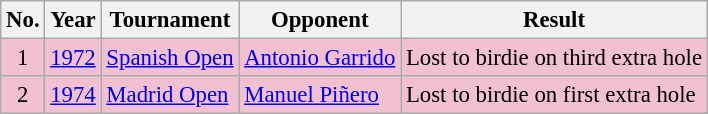<table class="wikitable" style="font-size:95%;">
<tr>
<th>No.</th>
<th>Year</th>
<th>Tournament</th>
<th>Opponent</th>
<th>Result</th>
</tr>
<tr style="background:#F2C1D1;">
<td align=center>1</td>
<td><a href='#'>1972</a></td>
<td><a href='#'>Spanish Open</a></td>
<td> <a href='#'>Antonio Garrido</a></td>
<td>Lost to birdie on third extra hole</td>
</tr>
<tr style="background:#F2C1D1;">
<td align=center>2</td>
<td><a href='#'>1974</a></td>
<td><a href='#'>Madrid Open</a></td>
<td> <a href='#'>Manuel Piñero</a></td>
<td>Lost to birdie on first extra hole</td>
</tr>
</table>
